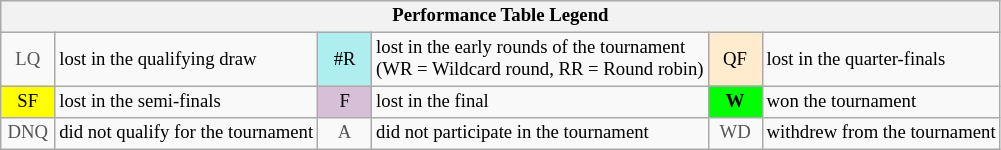<table class="wikitable" style="font-size:78%;">
<tr bgcolor="#efefef">
<th colspan="6">Performance Table Legend</th>
</tr>
<tr>
<td align="center" style="color:#555555;" width="30">LQ</td>
<td>lost in the qualifying draw</td>
<td align="center" style="background:#afeeee;">#R</td>
<td>lost in the early rounds of the tournament<br>(WR = Wildcard round, RR = Round robin)</td>
<td align="center" style="background:#ffebcd;">QF</td>
<td>lost in the quarter-finals</td>
</tr>
<tr>
<td align="center" style="background:yellow;">SF</td>
<td>lost in the semi-finals</td>
<td align="center" style="background:#D8BFD8;">F</td>
<td>lost in the final</td>
<td align="center" style="background:#00ff00;"><strong>W</strong></td>
<td>won the tournament</td>
</tr>
<tr>
<td align="center" style="color:#555555;" width="30">DNQ</td>
<td>did not qualify for the tournament</td>
<td align="center" style="color:#555555;" width="30">A</td>
<td>did not participate in the tournament</td>
<td align="center" style="color:#555555;" width="30">WD</td>
<td>withdrew from the tournament</td>
</tr>
</table>
